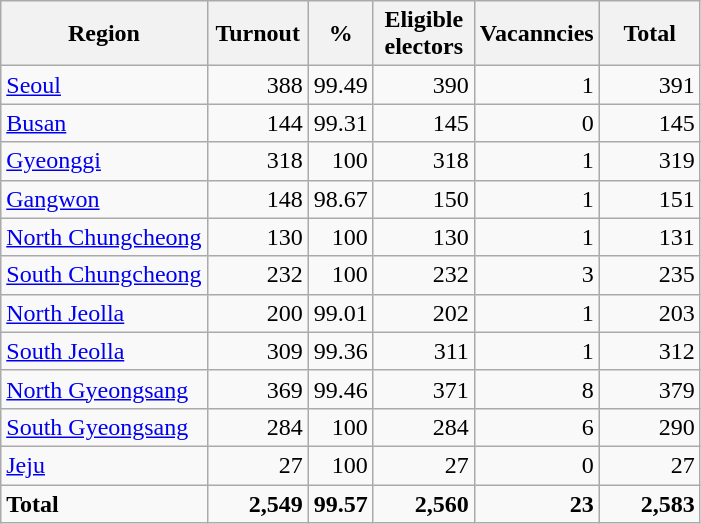<table class="wikitable" style="text-align:right">
<tr>
<th>Region</th>
<th style="width:60px; ">Turnout</th>
<th>%</th>
<th style="width:60px; ">Eligible electors</th>
<th style="width:60px; ">Vacanncies</th>
<th style="width:60px; ">Total</th>
</tr>
<tr>
<td align="left"><a href='#'>Seoul</a></td>
<td>388</td>
<td>99.49</td>
<td>390</td>
<td>1</td>
<td>391</td>
</tr>
<tr>
<td align="left"><a href='#'>Busan</a></td>
<td>144</td>
<td>99.31</td>
<td>145</td>
<td>0</td>
<td>145</td>
</tr>
<tr>
<td align="left"><a href='#'>Gyeonggi</a></td>
<td>318</td>
<td>100</td>
<td>318</td>
<td>1</td>
<td>319</td>
</tr>
<tr>
<td align="left"><a href='#'>Gangwon</a></td>
<td>148</td>
<td>98.67</td>
<td>150</td>
<td>1</td>
<td>151</td>
</tr>
<tr>
<td align="left"><a href='#'>North Chungcheong</a></td>
<td>130</td>
<td>100</td>
<td>130</td>
<td>1</td>
<td>131</td>
</tr>
<tr>
<td align="left"><a href='#'>South Chungcheong</a></td>
<td>232</td>
<td>100</td>
<td>232</td>
<td>3</td>
<td>235</td>
</tr>
<tr>
<td align="left"><a href='#'>North Jeolla</a></td>
<td>200</td>
<td>99.01</td>
<td>202</td>
<td>1</td>
<td>203</td>
</tr>
<tr>
<td align="left"><a href='#'>South Jeolla</a></td>
<td>309</td>
<td>99.36</td>
<td>311</td>
<td>1</td>
<td>312</td>
</tr>
<tr>
<td align="left"><a href='#'>North Gyeongsang</a></td>
<td>369</td>
<td>99.46</td>
<td>371</td>
<td>8</td>
<td>379</td>
</tr>
<tr>
<td align="left"><a href='#'>South Gyeongsang</a></td>
<td>284</td>
<td>100</td>
<td>284</td>
<td>6</td>
<td>290</td>
</tr>
<tr>
<td align="left"><a href='#'>Jeju</a></td>
<td>27</td>
<td>100</td>
<td>27</td>
<td>0</td>
<td>27</td>
</tr>
<tr>
<td align="left"><strong>Total</strong></td>
<td><strong>2,549</strong></td>
<td><strong>99.57</strong></td>
<td><strong>2,560</strong></td>
<td><strong>23</strong></td>
<td><strong>2,583</strong></td>
</tr>
</table>
